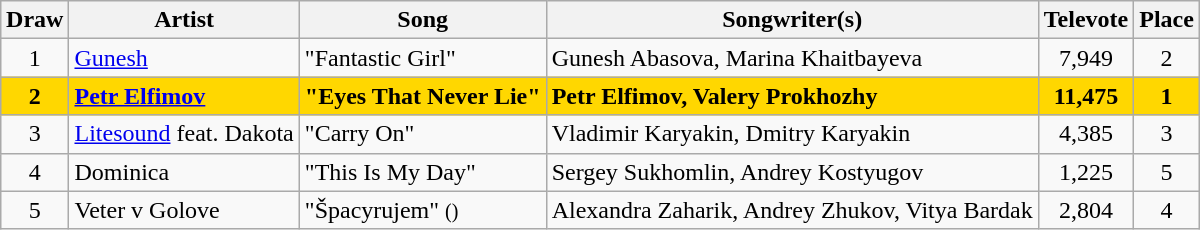<table class="sortable wikitable" style="margin: 1em auto 1em auto; text-align:center">
<tr>
<th>Draw</th>
<th>Artist</th>
<th>Song</th>
<th>Songwriter(s)</th>
<th>Televote</th>
<th>Place</th>
</tr>
<tr>
<td>1</td>
<td align="left"><a href='#'>Gunesh</a></td>
<td align="left">"Fantastic Girl"</td>
<td align="left">Gunesh Abasova, Marina Khaitbayeva</td>
<td>7,949</td>
<td>2</td>
</tr>
<tr style="font-weight:bold; background:gold">
<td>2</td>
<td align="left"><a href='#'>Petr Elfimov</a></td>
<td align="left">"Eyes That Never Lie"</td>
<td align="left">Petr Elfimov, Valery Prokhozhy</td>
<td>11,475</td>
<td>1</td>
</tr>
<tr>
<td>3</td>
<td align="left"><a href='#'>Litesound</a> feat. Dakota</td>
<td align="left">"Carry On"</td>
<td align="left">Vladimir Karyakin, Dmitry Karyakin</td>
<td>4,385</td>
<td>3</td>
</tr>
<tr>
<td>4</td>
<td align="left">Dominica</td>
<td align="left">"This Is My Day"</td>
<td align="left">Sergey Sukhomlin, Andrey Kostyugov</td>
<td>1,225</td>
<td>5</td>
</tr>
<tr>
<td>5</td>
<td align="left">Veter v Golove</td>
<td align="left">"Špacyrujem" <small>()</small></td>
<td align="left">Alexandra Zaharik, Andrey Zhukov, Vitya Bardak</td>
<td>2,804</td>
<td>4</td>
</tr>
</table>
